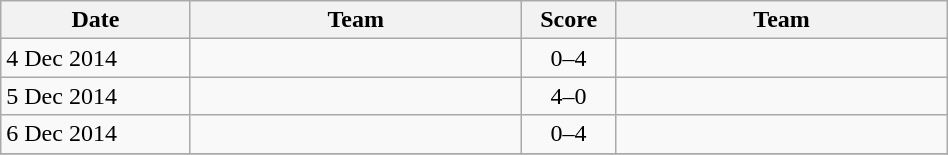<table class="wikitable" width=50%>
<tr>
<th width=20%>Date</th>
<th width=35%>Team</th>
<th width=10%>Score</th>
<th width=35%>Team</th>
</tr>
<tr>
<td>4 Dec 2014</td>
<td style="text-align:right;"></td>
<td style="text-align:center;">0–4</td>
<td></td>
</tr>
<tr>
<td>5 Dec 2014</td>
<td style="text-align:right;"></td>
<td style="text-align:center;">4–0</td>
<td></td>
</tr>
<tr>
<td>6 Dec 2014</td>
<td style="text-align:right;"></td>
<td style="text-align:center;">0–4</td>
<td></td>
</tr>
<tr>
</tr>
</table>
